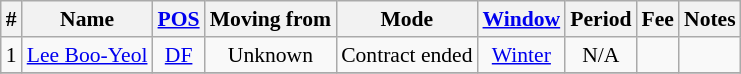<table class="wikitable sortable" style="text-align: center; font-size:90%;">
<tr>
<th>#</th>
<th>Name</th>
<th><a href='#'>POS</a></th>
<th>Moving from</th>
<th>Mode</th>
<th><a href='#'>Window</a></th>
<th>Period</th>
<th>Fee</th>
<th>Notes</th>
</tr>
<tr>
<td>1</td>
<td align=left> <a href='#'>Lee Boo-Yeol</a></td>
<td><a href='#'>DF</a></td>
<td>Unknown</td>
<td>Contract ended</td>
<td><a href='#'>Winter</a></td>
<td>N/A</td>
<td></td>
<td></td>
</tr>
<tr>
</tr>
</table>
